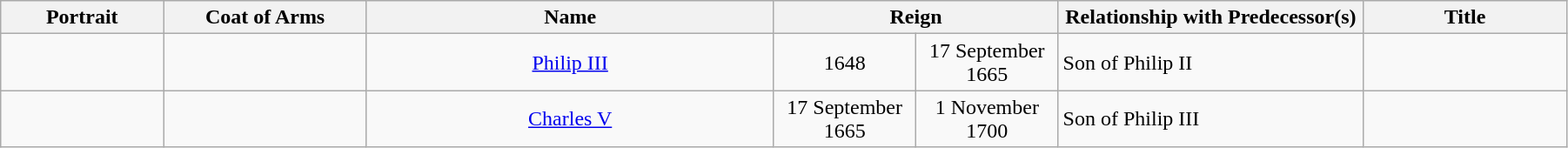<table width=95% class="wikitable">
<tr>
<th width=8%>Portrait</th>
<th width=10%>Coat of Arms</th>
<th width=20%>Name</th>
<th colspan=2 width=14%>Reign</th>
<th width=15%>Relationship with Predecessor(s)</th>
<th width=10%>Title</th>
</tr>
<tr>
<td align="center"></td>
<td align="center"></td>
<td align="center"><a href='#'>Philip III</a> <br></td>
<td align="center">1648</td>
<td align="center">17 September 1665</td>
<td>Son of Philip II</td>
<td align="center"></td>
</tr>
<tr>
<td align="center"></td>
<td align="center"></td>
<td align="center"><a href='#'>Charles V</a> <br></td>
<td align="center">17 September 1665</td>
<td align="center">1 November 1700</td>
<td>Son of Philip III</td>
<td align="center"></td>
</tr>
</table>
